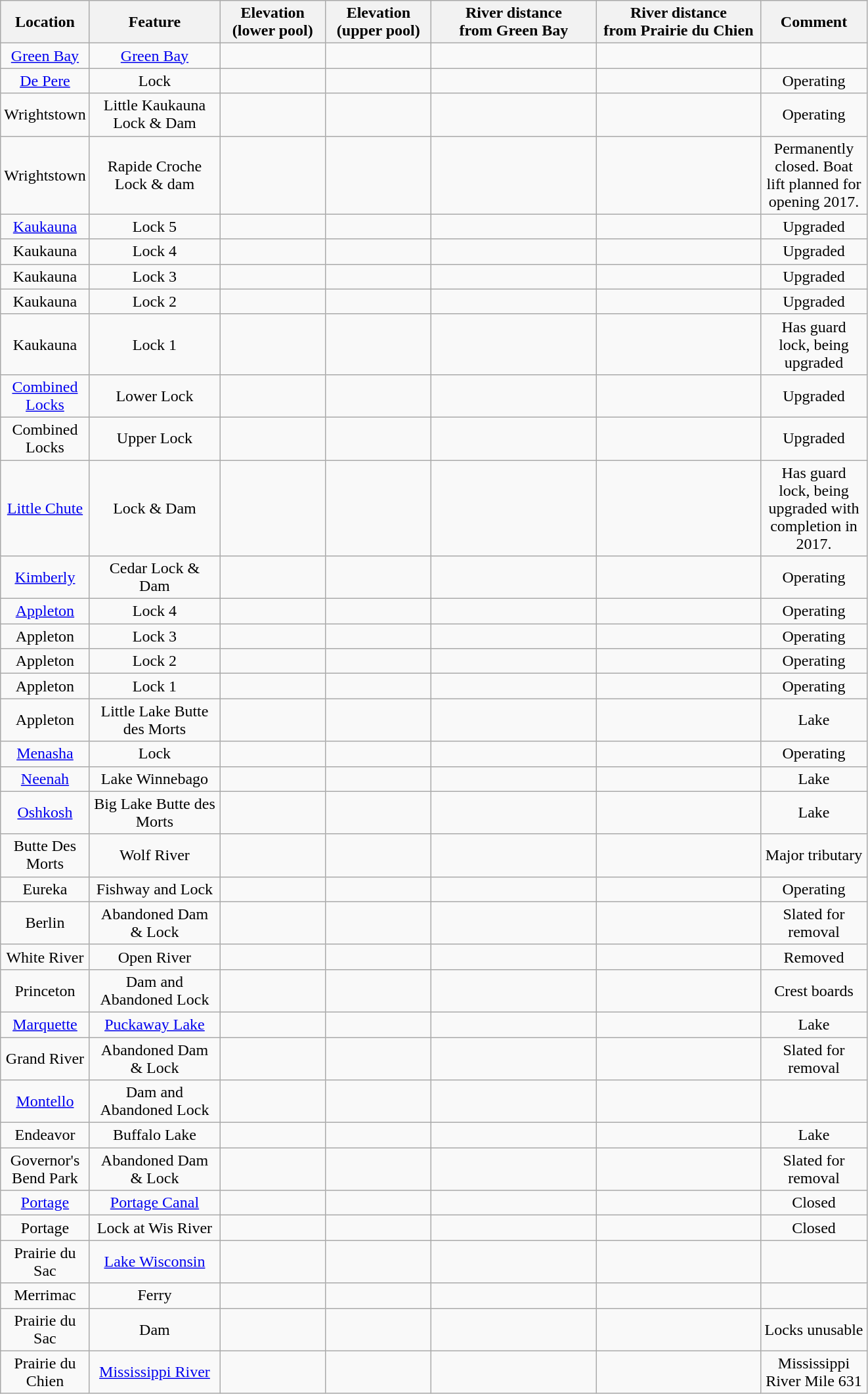<table class="wikitable" style="text-align:center">
<tr>
<th width="75";>Location</th>
<th width="125">Feature</th>
<th width="100">Elevation<br>(lower pool)</th>
<th width="100">Elevation<br>(upper pool)</th>
<th width="160">River distance<br>from Green Bay</th>
<th width="160">River distance<br>from Prairie du Chien</th>
<th width="100">Comment</th>
</tr>
<tr>
<td><a href='#'>Green Bay</a></td>
<td><a href='#'>Green Bay</a></td>
<td></td>
<td></td>
<td></td>
<td></td>
<td></td>
</tr>
<tr>
<td><a href='#'>De Pere</a></td>
<td>Lock</td>
<td></td>
<td></td>
<td></td>
<td></td>
<td>Operating</td>
</tr>
<tr>
<td>Wrightstown</td>
<td>Little Kaukauna Lock & Dam</td>
<td></td>
<td></td>
<td></td>
<td></td>
<td>Operating</td>
</tr>
<tr>
<td>Wrightstown</td>
<td>Rapide Croche Lock & dam</td>
<td></td>
<td></td>
<td></td>
<td></td>
<td>Permanently closed. Boat lift planned for opening 2017.</td>
</tr>
<tr>
<td><a href='#'>Kaukauna</a></td>
<td>Lock 5</td>
<td></td>
<td></td>
<td></td>
<td></td>
<td>Upgraded</td>
</tr>
<tr>
<td>Kaukauna</td>
<td>Lock 4</td>
<td></td>
<td></td>
<td></td>
<td></td>
<td>Upgraded</td>
</tr>
<tr>
<td>Kaukauna</td>
<td>Lock 3</td>
<td></td>
<td></td>
<td></td>
<td></td>
<td>Upgraded</td>
</tr>
<tr>
<td>Kaukauna</td>
<td>Lock 2</td>
<td></td>
<td></td>
<td></td>
<td></td>
<td>Upgraded</td>
</tr>
<tr>
<td>Kaukauna</td>
<td>Lock 1</td>
<td></td>
<td></td>
<td></td>
<td></td>
<td>Has guard lock, being upgraded</td>
</tr>
<tr>
<td><a href='#'>Combined Locks</a></td>
<td>Lower Lock</td>
<td></td>
<td></td>
<td></td>
<td></td>
<td>Upgraded</td>
</tr>
<tr>
<td>Combined Locks</td>
<td>Upper Lock</td>
<td></td>
<td></td>
<td></td>
<td></td>
<td>Upgraded</td>
</tr>
<tr>
<td><a href='#'>Little Chute</a></td>
<td>Lock & Dam</td>
<td></td>
<td></td>
<td></td>
<td></td>
<td>Has guard lock, being upgraded with completion in 2017.</td>
</tr>
<tr>
<td><a href='#'>Kimberly</a></td>
<td>Cedar Lock & Dam</td>
<td></td>
<td></td>
<td></td>
<td></td>
<td>Operating</td>
</tr>
<tr>
<td><a href='#'>Appleton</a></td>
<td>Lock 4</td>
<td></td>
<td></td>
<td></td>
<td></td>
<td>Operating</td>
</tr>
<tr>
<td>Appleton</td>
<td>Lock 3</td>
<td></td>
<td></td>
<td></td>
<td></td>
<td>Operating</td>
</tr>
<tr>
<td>Appleton</td>
<td>Lock 2</td>
<td></td>
<td></td>
<td></td>
<td></td>
<td>Operating</td>
</tr>
<tr>
<td>Appleton</td>
<td>Lock 1</td>
<td></td>
<td></td>
<td></td>
<td></td>
<td>Operating</td>
</tr>
<tr>
<td>Appleton</td>
<td>Little Lake Butte des Morts</td>
<td></td>
<td></td>
<td></td>
<td></td>
<td>Lake</td>
</tr>
<tr>
<td><a href='#'>Menasha</a></td>
<td>Lock</td>
<td></td>
<td></td>
<td></td>
<td></td>
<td>Operating</td>
</tr>
<tr>
<td><a href='#'>Neenah</a></td>
<td>Lake Winnebago</td>
<td></td>
<td></td>
<td></td>
<td></td>
<td>Lake</td>
</tr>
<tr>
<td><a href='#'>Oshkosh</a></td>
<td>Big Lake Butte des Morts</td>
<td></td>
<td></td>
<td></td>
<td></td>
<td>Lake</td>
</tr>
<tr>
<td>Butte Des Morts</td>
<td>Wolf River</td>
<td></td>
<td></td>
<td></td>
<td></td>
<td>Major tributary</td>
</tr>
<tr>
<td>Eureka</td>
<td>Fishway and Lock</td>
<td></td>
<td></td>
<td></td>
<td></td>
<td>Operating</td>
</tr>
<tr>
<td>Berlin</td>
<td>Abandoned Dam & Lock</td>
<td></td>
<td></td>
<td></td>
<td></td>
<td>Slated for removal</td>
</tr>
<tr>
<td>White River</td>
<td>Open River</td>
<td></td>
<td></td>
<td></td>
<td></td>
<td>Removed</td>
</tr>
<tr>
<td>Princeton</td>
<td>Dam and Abandoned Lock</td>
<td></td>
<td></td>
<td></td>
<td></td>
<td>Crest boards</td>
</tr>
<tr>
<td><a href='#'>Marquette</a></td>
<td><a href='#'>Puckaway Lake</a></td>
<td></td>
<td></td>
<td></td>
<td></td>
<td>Lake</td>
</tr>
<tr>
<td>Grand River</td>
<td>Abandoned Dam & Lock</td>
<td></td>
<td></td>
<td></td>
<td></td>
<td>Slated for removal</td>
</tr>
<tr>
<td><a href='#'>Montello</a></td>
<td>Dam and Abandoned Lock</td>
<td></td>
<td></td>
<td></td>
<td></td>
<td></td>
</tr>
<tr>
<td>Endeavor</td>
<td>Buffalo Lake</td>
<td></td>
<td></td>
<td></td>
<td></td>
<td>Lake</td>
</tr>
<tr>
<td>Governor's Bend Park</td>
<td>Abandoned Dam & Lock</td>
<td></td>
<td></td>
<td></td>
<td></td>
<td>Slated for removal</td>
</tr>
<tr>
<td><a href='#'>Portage</a></td>
<td><a href='#'>Portage Canal</a></td>
<td></td>
<td></td>
<td></td>
<td></td>
<td>Closed</td>
</tr>
<tr>
<td>Portage</td>
<td>Lock at Wis River</td>
<td></td>
<td></td>
<td></td>
<td></td>
<td>Closed</td>
</tr>
<tr>
<td>Prairie du Sac</td>
<td><a href='#'>Lake Wisconsin</a></td>
<td></td>
<td></td>
<td></td>
<td></td>
<td></td>
</tr>
<tr>
<td>Merrimac</td>
<td>Ferry</td>
<td></td>
<td></td>
<td></td>
<td></td>
<td></td>
</tr>
<tr>
<td>Prairie du Sac</td>
<td>Dam</td>
<td></td>
<td></td>
<td></td>
<td></td>
<td>Locks unusable</td>
</tr>
<tr>
<td>Prairie du Chien</td>
<td><a href='#'>Mississippi River</a></td>
<td></td>
<td></td>
<td></td>
<td></td>
<td>Mississippi River Mile 631</td>
</tr>
</table>
